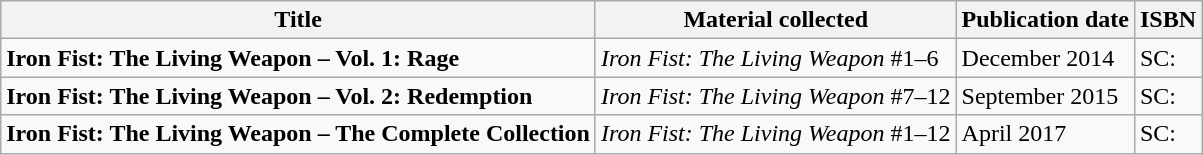<table class="wikitable">
<tr>
<th>Title</th>
<th>Material collected</th>
<th>Publication date</th>
<th>ISBN</th>
</tr>
<tr>
<td><strong>Iron Fist: The Living Weapon – Vol. 1: Rage</strong></td>
<td><em>Iron Fist: The Living Weapon</em> #1–6</td>
<td>December 2014</td>
<td>SC: </td>
</tr>
<tr>
<td><strong>Iron Fist: The Living Weapon – Vol. 2: Redemption</strong></td>
<td><em>Iron Fist: The Living Weapon</em> #7–12</td>
<td>September 2015</td>
<td>SC: </td>
</tr>
<tr>
<td><strong>Iron Fist: The Living Weapon – The Complete Collection</strong></td>
<td><em>Iron Fist: The Living Weapon</em> #1–12</td>
<td>April 2017</td>
<td>SC: </td>
</tr>
</table>
